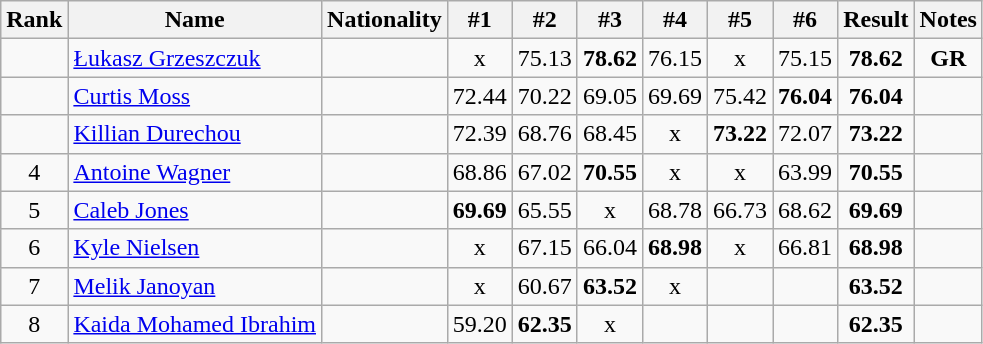<table class="wikitable sortable" style="text-align:center">
<tr>
<th>Rank</th>
<th>Name</th>
<th>Nationality</th>
<th>#1</th>
<th>#2</th>
<th>#3</th>
<th>#4</th>
<th>#5</th>
<th>#6</th>
<th>Result</th>
<th>Notes</th>
</tr>
<tr>
<td></td>
<td align=left><a href='#'>Łukasz Grzeszczuk</a></td>
<td align=left></td>
<td>x</td>
<td>75.13</td>
<td><strong>78.62</strong></td>
<td>76.15</td>
<td>x</td>
<td>75.15</td>
<td><strong>78.62</strong></td>
<td><strong>GR</strong></td>
</tr>
<tr>
<td></td>
<td align=left><a href='#'>Curtis Moss</a></td>
<td align=left></td>
<td>72.44</td>
<td>70.22</td>
<td>69.05</td>
<td>69.69</td>
<td>75.42</td>
<td><strong>76.04</strong></td>
<td><strong>76.04</strong></td>
<td></td>
</tr>
<tr>
<td></td>
<td align=left><a href='#'>Killian Durechou</a></td>
<td align=left></td>
<td>72.39</td>
<td>68.76</td>
<td>68.45</td>
<td>x</td>
<td><strong>73.22</strong></td>
<td>72.07</td>
<td><strong>73.22</strong></td>
<td></td>
</tr>
<tr>
<td>4</td>
<td align=left><a href='#'>Antoine Wagner</a></td>
<td align=left></td>
<td>68.86</td>
<td>67.02</td>
<td><strong>70.55</strong></td>
<td>x</td>
<td>x</td>
<td>63.99</td>
<td><strong>70.55</strong></td>
<td></td>
</tr>
<tr>
<td>5</td>
<td align=left><a href='#'>Caleb Jones</a></td>
<td align=left></td>
<td><strong>69.69</strong></td>
<td>65.55</td>
<td>x</td>
<td>68.78</td>
<td>66.73</td>
<td>68.62</td>
<td><strong>69.69</strong></td>
<td></td>
</tr>
<tr>
<td>6</td>
<td align=left><a href='#'>Kyle Nielsen</a></td>
<td align=left></td>
<td>x</td>
<td>67.15</td>
<td>66.04</td>
<td><strong>68.98</strong></td>
<td>x</td>
<td>66.81</td>
<td><strong>68.98</strong></td>
<td></td>
</tr>
<tr>
<td>7</td>
<td align=left><a href='#'>Melik Janoyan</a></td>
<td align=left></td>
<td>x</td>
<td>60.67</td>
<td><strong>63.52</strong></td>
<td>x</td>
<td></td>
<td></td>
<td><strong>63.52</strong></td>
<td></td>
</tr>
<tr>
<td>8</td>
<td align=left><a href='#'>Kaida Mohamed Ibrahim</a></td>
<td align=left></td>
<td>59.20</td>
<td><strong>62.35</strong></td>
<td>x</td>
<td></td>
<td></td>
<td></td>
<td><strong>62.35</strong></td>
<td></td>
</tr>
</table>
